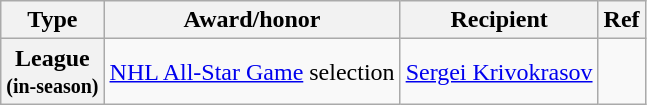<table class="wikitable">
<tr>
<th scope="col">Type</th>
<th scope="col">Award/honor</th>
<th scope="col">Recipient</th>
<th scope="col">Ref</th>
</tr>
<tr>
<th scope="row">League<br><small>(in-season)</small></th>
<td><a href='#'>NHL All-Star Game</a> selection</td>
<td><a href='#'>Sergei Krivokrasov</a></td>
<td></td>
</tr>
</table>
